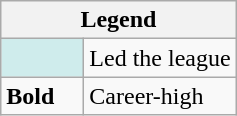<table class="wikitable">
<tr>
<th colspan="2">Legend</th>
</tr>
<tr>
<td style="background:#cfecec; width:3em;"></td>
<td>Led the league</td>
</tr>
<tr>
<td><strong>Bold</strong></td>
<td>Career-high</td>
</tr>
</table>
